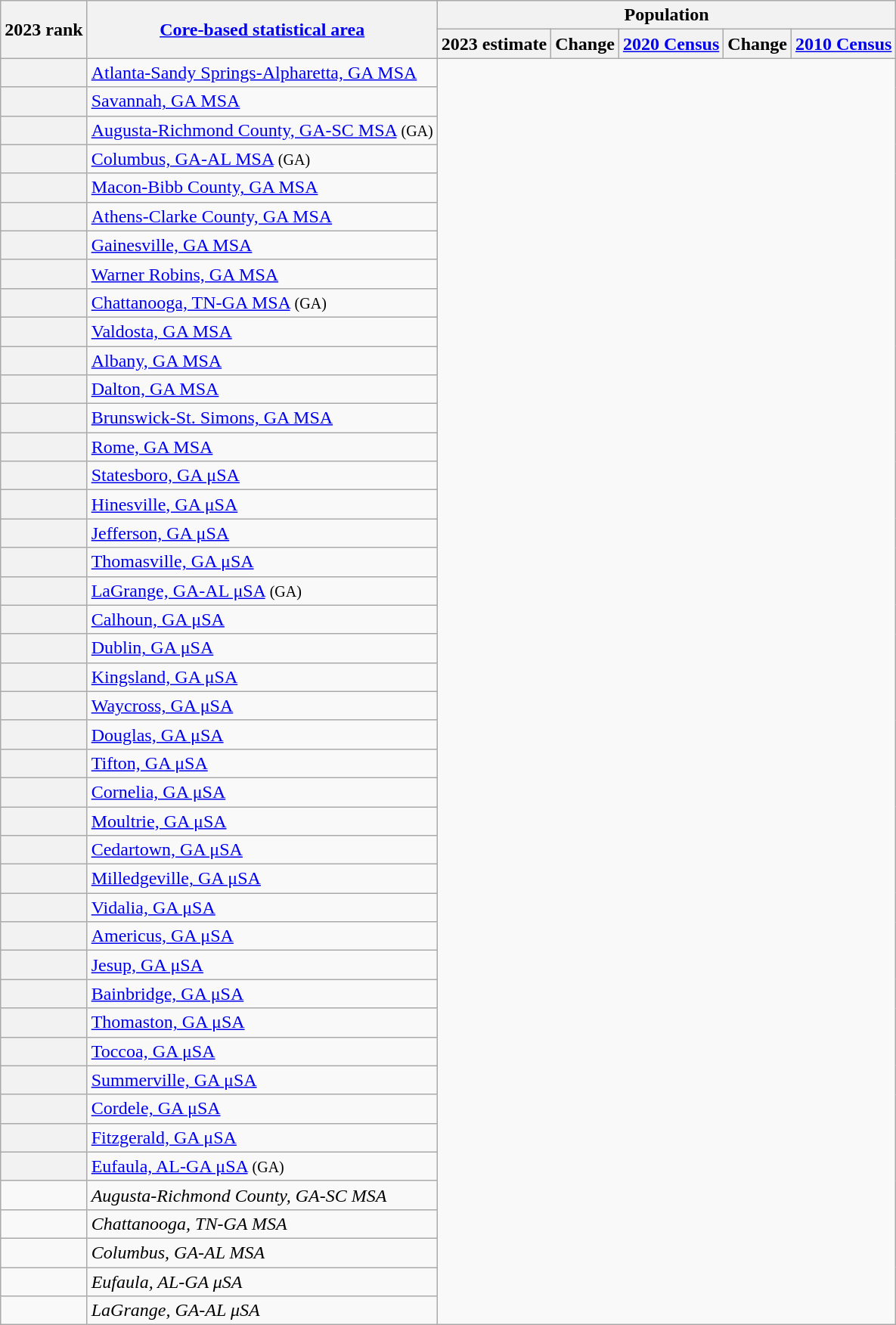<table class="wikitable sortable">
<tr>
<th scope=col rowspan=2>2023 rank</th>
<th scope=col rowspan=2><a href='#'>Core-based statistical area</a></th>
<th colspan=5>Population</th>
</tr>
<tr>
<th scope=col>2023 estimate</th>
<th scope=col>Change</th>
<th scope=col><a href='#'>2020 Census</a></th>
<th scope=col>Change</th>
<th scope=col><a href='#'>2010 Census</a></th>
</tr>
<tr>
<th scope=row></th>
<td><a href='#'>Atlanta-Sandy Springs-Alpharetta, GA MSA</a><br></td>
</tr>
<tr>
<th scope=row></th>
<td><a href='#'>Savannah, GA MSA</a><br></td>
</tr>
<tr>
<th scope=row></th>
<td><a href='#'>Augusta-Richmond County, GA-SC MSA</a> <small>(GA)</small><br></td>
</tr>
<tr>
<th scope=row></th>
<td><a href='#'>Columbus, GA-AL MSA</a> <small>(GA)</small><br></td>
</tr>
<tr>
<th scope=row></th>
<td><a href='#'>Macon-Bibb County, GA MSA</a><br></td>
</tr>
<tr>
<th scope=row></th>
<td><a href='#'>Athens-Clarke County, GA MSA</a><br></td>
</tr>
<tr>
<th scope=row></th>
<td><a href='#'>Gainesville, GA MSA</a><br></td>
</tr>
<tr>
<th scope=row></th>
<td><a href='#'>Warner Robins, GA MSA</a><br></td>
</tr>
<tr>
<th scope=row></th>
<td><a href='#'>Chattanooga, TN-GA MSA</a> <small>(GA)</small><br></td>
</tr>
<tr>
<th scope=row></th>
<td><a href='#'>Valdosta, GA MSA</a><br></td>
</tr>
<tr>
<th scope=row></th>
<td><a href='#'>Albany, GA MSA</a><br></td>
</tr>
<tr>
<th scope=row></th>
<td><a href='#'>Dalton, GA MSA</a><br></td>
</tr>
<tr>
<th scope=row></th>
<td><a href='#'>Brunswick-St. Simons, GA MSA</a><br></td>
</tr>
<tr>
<th scope=row></th>
<td><a href='#'>Rome, GA MSA</a><br></td>
</tr>
<tr>
<th scope=row></th>
<td><a href='#'>Statesboro, GA μSA</a><br></td>
</tr>
<tr>
<th scope=row></th>
<td><a href='#'>Hinesville, GA μSA</a><br></td>
</tr>
<tr>
<th scope=row></th>
<td><a href='#'>Jefferson, GA μSA</a><br></td>
</tr>
<tr>
<th scope=row></th>
<td><a href='#'>Thomasville, GA μSA</a><br></td>
</tr>
<tr>
<th scope=row></th>
<td><a href='#'>LaGrange, GA-AL μSA</a> <small>(GA)</small><br></td>
</tr>
<tr>
<th scope=row></th>
<td><a href='#'>Calhoun, GA μSA</a><br></td>
</tr>
<tr>
<th scope=row></th>
<td><a href='#'>Dublin, GA μSA</a><br></td>
</tr>
<tr>
<th scope=row></th>
<td><a href='#'>Kingsland, GA μSA</a><br></td>
</tr>
<tr>
<th scope=row></th>
<td><a href='#'>Waycross, GA μSA</a><br></td>
</tr>
<tr>
<th scope=row></th>
<td><a href='#'>Douglas, GA μSA</a><br></td>
</tr>
<tr>
<th scope=row></th>
<td><a href='#'>Tifton, GA μSA</a><br></td>
</tr>
<tr>
<th scope=row></th>
<td><a href='#'>Cornelia, GA μSA</a><br></td>
</tr>
<tr>
<th scope=row></th>
<td><a href='#'>Moultrie, GA μSA</a><br></td>
</tr>
<tr>
<th scope=row></th>
<td><a href='#'>Cedartown, GA μSA</a><br></td>
</tr>
<tr>
<th scope=row></th>
<td><a href='#'>Milledgeville, GA μSA</a><br></td>
</tr>
<tr>
<th scope=row></th>
<td><a href='#'>Vidalia, GA μSA</a><br></td>
</tr>
<tr>
<th scope=row></th>
<td><a href='#'>Americus, GA μSA</a><br></td>
</tr>
<tr>
<th scope=row></th>
<td><a href='#'>Jesup, GA μSA</a><br></td>
</tr>
<tr>
<th scope=row></th>
<td><a href='#'>Bainbridge, GA μSA</a><br></td>
</tr>
<tr>
<th scope=row></th>
<td><a href='#'>Thomaston, GA μSA</a><br></td>
</tr>
<tr>
<th scope=row></th>
<td><a href='#'>Toccoa, GA μSA</a><br></td>
</tr>
<tr>
<th scope=row></th>
<td><a href='#'>Summerville, GA μSA</a><br></td>
</tr>
<tr>
<th scope=row></th>
<td><a href='#'>Cordele, GA μSA</a><br></td>
</tr>
<tr>
<th scope=row></th>
<td><a href='#'>Fitzgerald, GA μSA</a><br></td>
</tr>
<tr>
<th scope=row></th>
<td><a href='#'>Eufaula, AL-GA μSA</a> <small>(GA)</small><br></td>
</tr>
<tr>
<td></td>
<td><em><span>Augusta-Richmond County, GA-SC MSA</span></em><br></td>
</tr>
<tr>
<td></td>
<td><em><span>Chattanooga, TN-GA MSA</span></em><br></td>
</tr>
<tr>
<td></td>
<td><em><span>Columbus, GA-AL MSA</span></em><br></td>
</tr>
<tr>
<td></td>
<td><em><span>Eufaula, AL-GA μSA</span></em><br></td>
</tr>
<tr>
<td></td>
<td><em><span>LaGrange, GA-AL μSA</span></em><br></td>
</tr>
</table>
